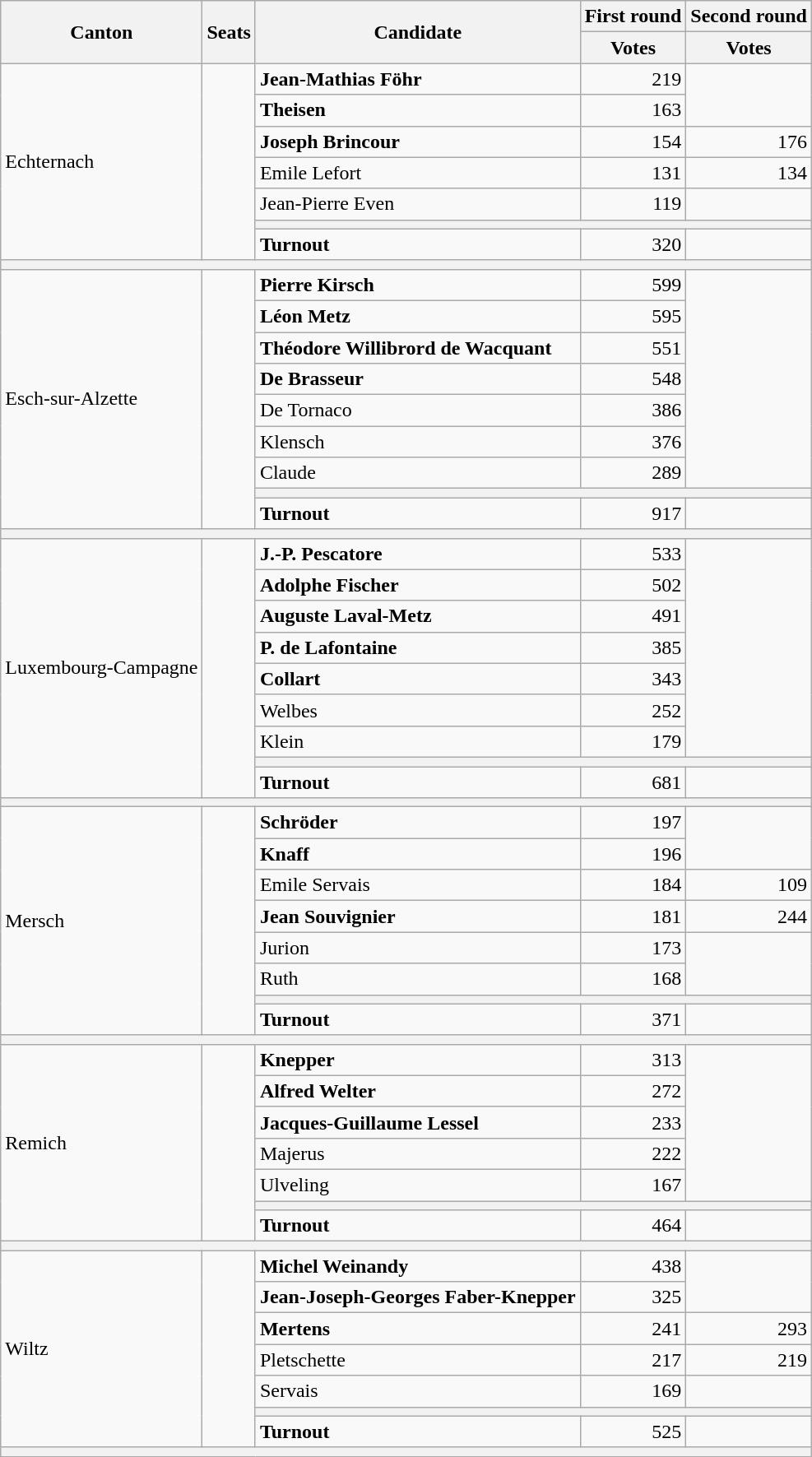<table class="wikitable">
<tr>
<th rowspan="2">Canton</th>
<th rowspan="2">Seats</th>
<th rowspan="2">Candidate</th>
<th>First round</th>
<th>Second round</th>
</tr>
<tr>
<th>Votes</th>
<th>Votes</th>
</tr>
<tr>
<td rowspan="7">Echternach</td>
<td rowspan="7"></td>
<td><strong>Jean-Mathias Föhr</strong></td>
<td align="right">219</td>
<td rowspan="2"></td>
</tr>
<tr>
<td><strong>Theisen</strong></td>
<td align="right">163</td>
</tr>
<tr>
<td><strong>Joseph Brincour</strong></td>
<td align="right">154</td>
<td align="right">176</td>
</tr>
<tr>
<td>Emile Lefort</td>
<td align="right">131</td>
<td align="right">134</td>
</tr>
<tr>
<td>Jean-Pierre Even</td>
<td align="right">119</td>
<td></td>
</tr>
<tr>
<th colspan="3"></th>
</tr>
<tr>
<td><strong>Turnout</strong></td>
<td align="right">320</td>
<td align="right"></td>
</tr>
<tr>
<th colspan="5"></th>
</tr>
<tr>
<td rowspan="9">Esch-sur-Alzette</td>
<td rowspan="9" align="right"></td>
<td><strong>Pierre Kirsch</strong></td>
<td align="right">599</td>
<td rowspan="7"></td>
</tr>
<tr>
<td><strong>Léon Metz</strong></td>
<td align="right">595</td>
</tr>
<tr>
<td><strong>Théodore Willibrord de Wacquant</strong></td>
<td align="right">551</td>
</tr>
<tr>
<td><strong>De Brasseur</strong></td>
<td align="right">548</td>
</tr>
<tr>
<td>De Tornaco</td>
<td align="right">386</td>
</tr>
<tr>
<td>Klensch</td>
<td align="right">376</td>
</tr>
<tr>
<td>Claude</td>
<td align="right">289</td>
</tr>
<tr>
<th colspan="3"></th>
</tr>
<tr>
<td><strong>Turnout</strong></td>
<td align="right">917</td>
<td></td>
</tr>
<tr>
<th colspan="5"></th>
</tr>
<tr>
<td rowspan="9">Luxembourg-Campagne</td>
<td rowspan="9" align="right"></td>
<td><strong>J.-P. Pescatore</strong></td>
<td align="right">533</td>
<td rowspan="7"></td>
</tr>
<tr>
<td><strong>Adolphe Fischer</strong></td>
<td align="right">502</td>
</tr>
<tr>
<td><strong>Auguste Laval-Metz</strong></td>
<td align="right">491</td>
</tr>
<tr>
<td><strong>P. de Lafontaine</strong></td>
<td align="right">385</td>
</tr>
<tr>
<td><strong>Collart</strong></td>
<td align="right">343</td>
</tr>
<tr>
<td>Welbes</td>
<td align="right">252</td>
</tr>
<tr>
<td>Klein</td>
<td align="right">179</td>
</tr>
<tr>
<th colspan="3"></th>
</tr>
<tr>
<td><strong>Turnout</strong></td>
<td align="right">681</td>
<td align="right"></td>
</tr>
<tr>
<th colspan="5"></th>
</tr>
<tr>
<td rowspan="8">Mersch</td>
<td rowspan="8"></td>
<td><strong>Schröder</strong></td>
<td align="right">197</td>
<td rowspan="2"></td>
</tr>
<tr>
<td><strong>Knaff</strong></td>
<td align="right">196</td>
</tr>
<tr>
<td>Emile Servais</td>
<td align="right">184</td>
<td align="right">109</td>
</tr>
<tr>
<td><strong>Jean Souvignier</strong></td>
<td align="right">181</td>
<td align="right">244</td>
</tr>
<tr>
<td>Jurion</td>
<td align="right">173</td>
<td rowspan="2"></td>
</tr>
<tr>
<td>Ruth</td>
<td align="right">168</td>
</tr>
<tr>
<th colspan="3"></th>
</tr>
<tr>
<td><strong>Turnout</strong></td>
<td align="right">371</td>
<td align="right"></td>
</tr>
<tr>
<th colspan="5"></th>
</tr>
<tr>
<td rowspan="7">Remich</td>
<td rowspan="7" align="right"></td>
<td><strong>Knepper</strong></td>
<td align="right">313</td>
<td rowspan="5"></td>
</tr>
<tr>
<td><strong>Alfred Welter</strong></td>
<td align="right">272</td>
</tr>
<tr>
<td><strong>Jacques-Guillaume Lessel</strong></td>
<td align="right">233</td>
</tr>
<tr>
<td>Majerus</td>
<td align="right">222</td>
</tr>
<tr>
<td>Ulveling</td>
<td align="right">167</td>
</tr>
<tr>
<th colspan="3"></th>
</tr>
<tr>
<td><strong>Turnout</strong></td>
<td align="right">464</td>
<td align="right"></td>
</tr>
<tr>
<th colspan="5"></th>
</tr>
<tr>
<td rowspan="7">Wiltz</td>
<td rowspan="7" align="right"></td>
<td><strong>Michel Weinandy</strong></td>
<td align="right">438</td>
<td rowspan="2"></td>
</tr>
<tr>
<td><strong>Jean-Joseph-Georges Faber-Knepper</strong></td>
<td align="right">325</td>
</tr>
<tr>
<td><strong>Mertens</strong></td>
<td align="right">241</td>
<td align="right">293</td>
</tr>
<tr>
<td>Pletschette</td>
<td align="right">217</td>
<td align="right">219</td>
</tr>
<tr>
<td>Servais</td>
<td align="right">169</td>
<td></td>
</tr>
<tr>
<th colspan="3"></th>
</tr>
<tr>
<td><strong>Turnout</strong></td>
<td align="right">525</td>
<td align="right"></td>
</tr>
<tr>
<th colspan="5"></th>
</tr>
</table>
